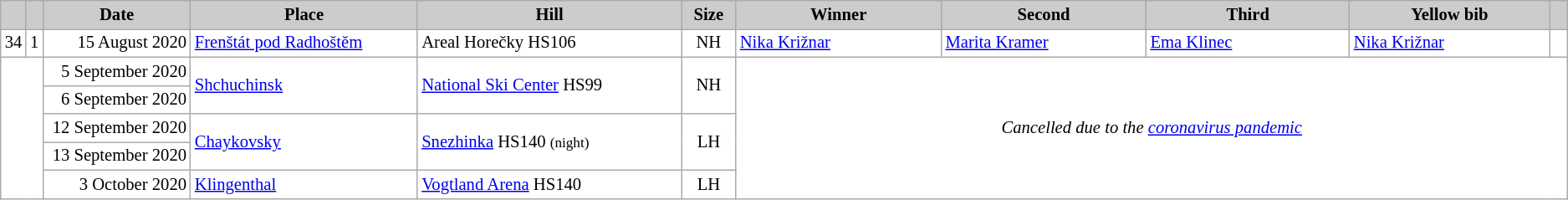<table class="wikitable plainrowheaders" style="background:#fff; font-size:86%; line-height:16px; border:grey solid 1px; border-collapse:collapse;">
<tr style="background:#ccc; text-align:center;">
<th scope="col" style="background:#ccc; width=20 px;"></th>
<th scope="col" style="background:#ccc; width=30 px;"></th>
<th scope="col" style="background:#ccc; width:120px;">Date</th>
<th scope="col" style="background:#ccc; width:200px;">Place</th>
<th scope="col" style="background:#ccc; width:240px;">Hill</th>
<th scope="col" style="background:#ccc; width:40px;">Size</th>
<th scope="col" style="background:#ccc; width:185px;">Winner</th>
<th scope="col" style="background:#ccc; width:185px;">Second</th>
<th scope="col" style="background:#ccc; width:185px;">Third</th>
<th scope="col" style="background:#ccc; width:180px;">Yellow bib</th>
<th scope="col" style="background:#ccc; width:10px;"></th>
</tr>
<tr>
<td align=center>34</td>
<td align=center>1</td>
<td align=right>15 August 2020</td>
<td> <a href='#'>Frenštát pod Radhoštěm</a></td>
<td>Areal Horečky HS106</td>
<td align=center>NH</td>
<td> <a href='#'>Nika Križnar</a></td>
<td> <a href='#'>Marita Kramer</a></td>
<td> <a href='#'>Ema Klinec</a></td>
<td> <a href='#'>Nika Križnar</a></td>
<td align=center></td>
</tr>
<tr>
<td colspan=2 rowspan=5 align=center></td>
<td align=right>5 September 2020</td>
<td rowspan=2> <a href='#'>Shchuchinsk</a></td>
<td rowspan=2><a href='#'>National Ski Center</a> HS99</td>
<td rowspan=2 align=center>NH</td>
<td align=center rowspan=5 colspan=5><em>Cancelled due to the <a href='#'>coronavirus pandemic</a></em></td>
</tr>
<tr>
<td align=right>6 September 2020</td>
</tr>
<tr>
<td align=right>12 September 2020</td>
<td rowspan=2> <a href='#'>Chaykovsky</a></td>
<td rowspan=2><a href='#'>Snezhinka</a> HS140 <small>(night)</small></td>
<td rowspan=2 align=center>LH</td>
</tr>
<tr>
<td align=right>13 September 2020</td>
</tr>
<tr>
<td align=right>3 October 2020</td>
<td> <a href='#'>Klingenthal</a></td>
<td><a href='#'>Vogtland Arena</a> HS140</td>
<td align=center>LH</td>
</tr>
</table>
